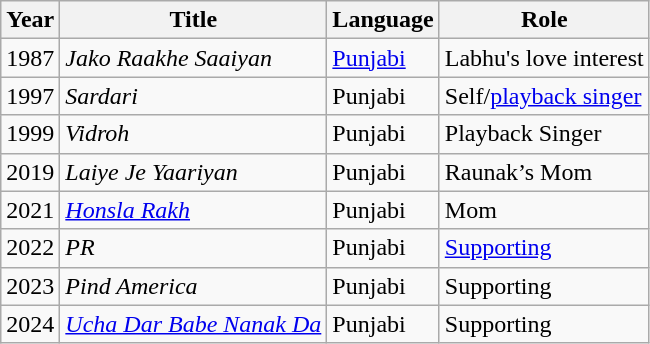<table class="wikitable">
<tr>
<th>Year</th>
<th>Title</th>
<th>Language</th>
<th>Role</th>
</tr>
<tr>
<td>1987</td>
<td><em>Jako Raakhe Saaiyan</em></td>
<td><a href='#'>Punjabi</a></td>
<td>Labhu's love interest</td>
</tr>
<tr>
<td>1997</td>
<td><em>Sardari</em></td>
<td>Punjabi</td>
<td>Self/<a href='#'>playback singer</a></td>
</tr>
<tr>
<td>1999</td>
<td><em>Vidroh</em></td>
<td>Punjabi</td>
<td>Playback Singer</td>
</tr>
<tr>
<td>2019</td>
<td><em>Laiye Je Yaariyan</em></td>
<td>Punjabi</td>
<td>Raunak’s Mom</td>
</tr>
<tr>
<td>2021</td>
<td><em><a href='#'>Honsla Rakh</a></em></td>
<td>Punjabi</td>
<td>Mom</td>
</tr>
<tr>
<td>2022</td>
<td><em>PR</em></td>
<td>Punjabi</td>
<td><a href='#'>Supporting</a></td>
</tr>
<tr>
<td>2023</td>
<td><em>Pind America</em></td>
<td>Punjabi</td>
<td>Supporting</td>
</tr>
<tr>
<td>2024</td>
<td><em><a href='#'>Ucha Dar Babe Nanak Da</a></em></td>
<td>Punjabi</td>
<td>Supporting</td>
</tr>
</table>
